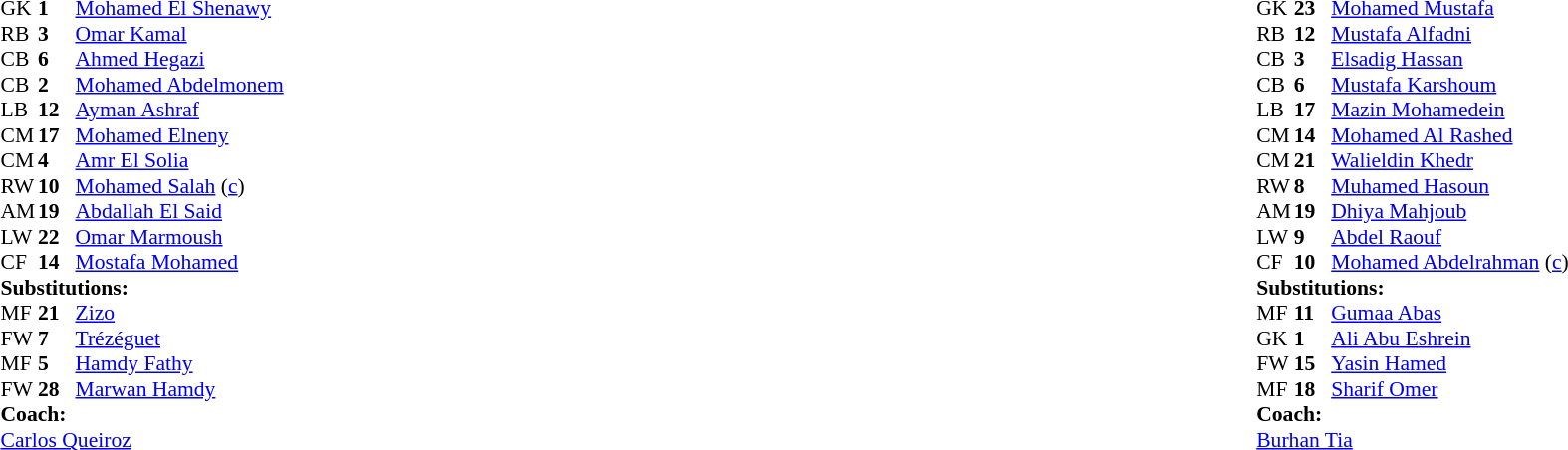<table width="100%">
<tr>
<td valign="top" width="40%"><br><table style="font-size:90%" cellspacing="0" cellpadding="0">
<tr>
<th width=25></th>
<th width=25></th>
</tr>
<tr>
<td>GK</td>
<td><strong>1</strong></td>
<td><a href='#'>Mohamed El Shenawy</a></td>
</tr>
<tr>
<td>RB</td>
<td><strong>3</strong></td>
<td><a href='#'>Omar Kamal</a></td>
</tr>
<tr>
<td>CB</td>
<td><strong>6</strong></td>
<td><a href='#'>Ahmed Hegazi</a></td>
</tr>
<tr>
<td>CB</td>
<td><strong>2</strong></td>
<td><a href='#'>Mohamed Abdelmonem</a></td>
<td></td>
</tr>
<tr>
<td>LB</td>
<td><strong>12</strong></td>
<td><a href='#'>Ayman Ashraf</a></td>
</tr>
<tr>
<td>CM</td>
<td><strong>17</strong></td>
<td><a href='#'>Mohamed Elneny</a></td>
</tr>
<tr>
<td>CM</td>
<td><strong>4</strong></td>
<td><a href='#'>Amr El Solia</a></td>
<td></td>
<td></td>
</tr>
<tr>
<td>RW</td>
<td><strong>10</strong></td>
<td><a href='#'>Mohamed Salah</a> (<a href='#'>c</a>)</td>
</tr>
<tr>
<td>AM</td>
<td><strong>19</strong></td>
<td><a href='#'>Abdallah El Said</a></td>
<td></td>
<td></td>
</tr>
<tr>
<td>LW</td>
<td><strong>22</strong></td>
<td><a href='#'>Omar Marmoush</a></td>
<td></td>
<td></td>
</tr>
<tr>
<td>CF</td>
<td><strong>14</strong></td>
<td><a href='#'>Mostafa Mohamed</a></td>
<td></td>
<td></td>
</tr>
<tr>
<td colspan=3><strong>Substitutions:</strong></td>
</tr>
<tr>
<td>MF</td>
<td><strong>21</strong></td>
<td><a href='#'>Zizo</a></td>
<td></td>
<td></td>
</tr>
<tr>
<td>FW</td>
<td><strong>7</strong></td>
<td><a href='#'>Trézéguet</a></td>
<td></td>
<td></td>
</tr>
<tr>
<td>MF</td>
<td><strong>5</strong></td>
<td><a href='#'>Hamdy Fathy</a></td>
<td></td>
<td></td>
</tr>
<tr>
<td>FW</td>
<td><strong>28</strong></td>
<td><a href='#'>Marwan Hamdy</a></td>
<td></td>
<td></td>
</tr>
<tr>
<td colspan=3><strong>Coach:</strong></td>
</tr>
<tr>
<td colspan=3> <a href='#'>Carlos Queiroz</a></td>
</tr>
</table>
</td>
<td valign="top"></td>
<td valign="top" width="50%"><br><table style="font-size:90%; margin:auto" cellspacing="0" cellpadding="0">
<tr>
<th width=25></th>
<th width=25></th>
</tr>
<tr>
<td>GK</td>
<td><strong>23</strong></td>
<td><a href='#'>Mohamed Mustafa</a></td>
<td></td>
<td></td>
</tr>
<tr>
<td>RB</td>
<td><strong>12</strong></td>
<td><a href='#'>Mustafa Alfadni</a></td>
</tr>
<tr>
<td>CB</td>
<td><strong>3</strong></td>
<td><a href='#'>Elsadig Hassan</a></td>
<td></td>
</tr>
<tr>
<td>CB</td>
<td><strong>6</strong></td>
<td><a href='#'>Mustafa Karshoum</a></td>
</tr>
<tr>
<td>LB</td>
<td><strong>17</strong></td>
<td><a href='#'>Mazin Mohamedein</a></td>
</tr>
<tr>
<td>CM</td>
<td><strong>14</strong></td>
<td><a href='#'>Mohamed Al Rashed</a></td>
<td></td>
<td></td>
</tr>
<tr>
<td>CM</td>
<td><strong>21</strong></td>
<td><a href='#'>Walieldin Khedr</a></td>
</tr>
<tr>
<td>RW</td>
<td><strong>8</strong></td>
<td><a href='#'>Muhamed Hasoun</a></td>
<td></td>
<td></td>
</tr>
<tr>
<td>AM</td>
<td><strong>19</strong></td>
<td><a href='#'>Dhiya Mahjoub</a></td>
<td></td>
</tr>
<tr>
<td>LW</td>
<td><strong>9</strong></td>
<td><a href='#'>Abdel Raouf</a></td>
<td></td>
<td></td>
</tr>
<tr>
<td>CF</td>
<td><strong>10</strong></td>
<td><a href='#'>Mohamed Abdelrahman</a> (<a href='#'>c</a>)</td>
</tr>
<tr>
<td colspan=3><strong>Substitutions:</strong></td>
</tr>
<tr>
<td>MF</td>
<td><strong>11</strong></td>
<td><a href='#'>Gumaa Abas</a></td>
<td></td>
<td></td>
</tr>
<tr>
<td>GK</td>
<td><strong>1</strong></td>
<td><a href='#'>Ali Abu Eshrein</a></td>
<td></td>
<td></td>
</tr>
<tr>
<td>FW</td>
<td><strong>15</strong></td>
<td><a href='#'>Yasin Hamed</a></td>
<td></td>
<td></td>
</tr>
<tr>
<td>MF</td>
<td><strong>18</strong></td>
<td><a href='#'>Sharif Omer</a></td>
<td></td>
<td></td>
</tr>
<tr>
<td colspan=3><strong>Coach:</strong></td>
</tr>
<tr>
<td colspan=3><a href='#'>Burhan Tia</a></td>
</tr>
</table>
</td>
</tr>
</table>
